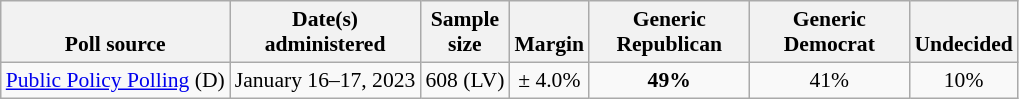<table class="wikitable" style="font-size:90%;text-align:center;">
<tr valign=bottom>
<th>Poll source</th>
<th>Date(s)<br>administered</th>
<th>Sample<br>size</th>
<th>Margin<br></th>
<th style="width:100px;">Generic<br>Republican</th>
<th style="width:100px;">Generic<br>Democrat</th>
<th>Undecided</th>
</tr>
<tr>
<td style="text-align:left;"><a href='#'>Public Policy Polling</a> (D)</td>
<td data-sort-value="2023-06-08">January 16–17, 2023</td>
<td>608 (LV)</td>
<td>± 4.0%</td>
<td><strong>49%</strong></td>
<td>41%</td>
<td>10%</td>
</tr>
</table>
